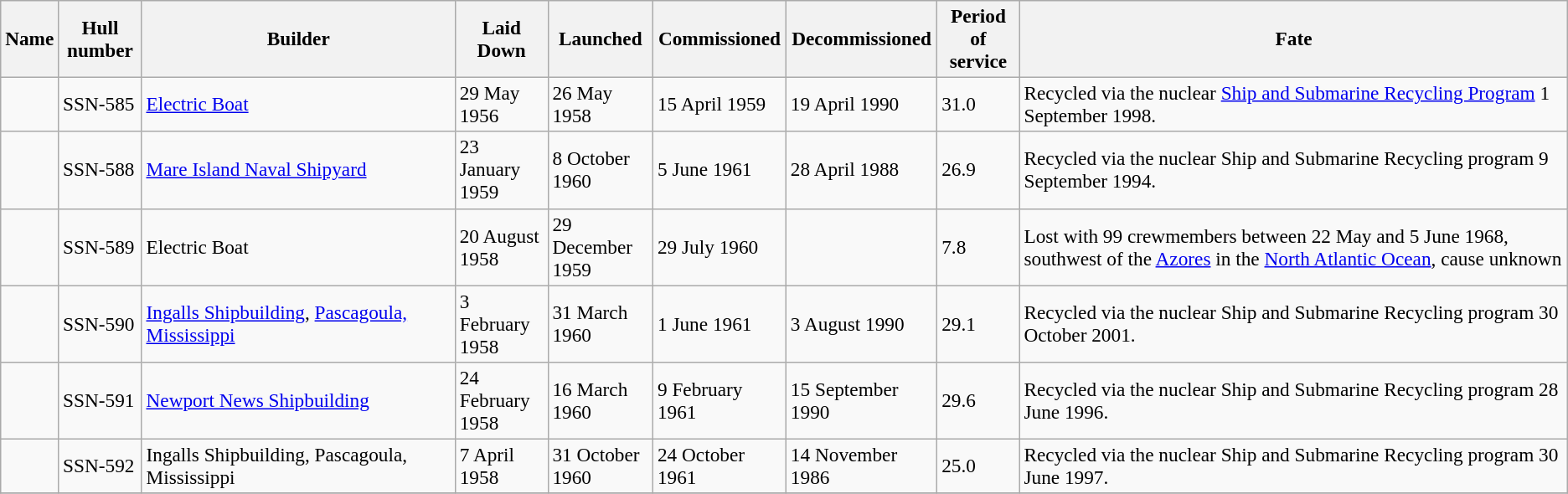<table class="wikitable" style="font-size:97%;">
<tr>
<th>Name</th>
<th>Hull number</th>
<th width="20%">Builder</th>
<th>Laid Down</th>
<th>Launched</th>
<th>Commissioned</th>
<th>Decommissioned</th>
<th>Period of service</th>
<th width="35%">Fate</th>
</tr>
<tr>
<td></td>
<td>SSN-585</td>
<td><a href='#'>Electric Boat</a></td>
<td>29 May 1956</td>
<td>26 May  1958</td>
<td>15 April 1959</td>
<td>19 April 1990</td>
<td>31.0</td>
<td>Recycled via the nuclear <a href='#'>Ship and Submarine Recycling Program</a> 1 September 1998.</td>
</tr>
<tr>
<td></td>
<td>SSN-588</td>
<td><a href='#'>Mare Island Naval Shipyard</a></td>
<td>23 January 1959</td>
<td>8 October 1960</td>
<td>5 June 1961</td>
<td>28 April 1988</td>
<td>26.9</td>
<td>Recycled via the nuclear Ship and Submarine Recycling program 9 September 1994.</td>
</tr>
<tr>
<td></td>
<td>SSN-589</td>
<td>Electric Boat</td>
<td>20 August 1958</td>
<td>29 December 1959</td>
<td>29 July 1960</td>
<td></td>
<td>7.8</td>
<td>Lost with 99 crewmembers between 22 May and 5 June 1968,  southwest of the <a href='#'>Azores</a> in the <a href='#'>North Atlantic Ocean</a>, cause unknown</td>
</tr>
<tr>
<td></td>
<td>SSN-590</td>
<td><a href='#'>Ingalls Shipbuilding</a>,  <a href='#'>Pascagoula, Mississippi</a></td>
<td>3 February 1958</td>
<td>31 March 1960</td>
<td>1 June 1961</td>
<td>3 August 1990</td>
<td>29.1</td>
<td>Recycled via the nuclear Ship and Submarine Recycling program 30 October 2001.</td>
</tr>
<tr>
<td></td>
<td>SSN-591</td>
<td><a href='#'>Newport News Shipbuilding</a></td>
<td>24 February 1958</td>
<td>16 March 1960</td>
<td>9 February 1961</td>
<td>15 September 1990</td>
<td>29.6</td>
<td>Recycled via the nuclear Ship and Submarine Recycling program 28 June 1996.</td>
</tr>
<tr>
<td></td>
<td>SSN-592</td>
<td>Ingalls Shipbuilding,  Pascagoula, Mississippi</td>
<td>7 April 1958</td>
<td>31 October 1960</td>
<td>24 October  1961</td>
<td>14 November 1986</td>
<td>25.0</td>
<td>Recycled via the nuclear Ship and Submarine Recycling program 30 June 1997.</td>
</tr>
<tr>
</tr>
</table>
